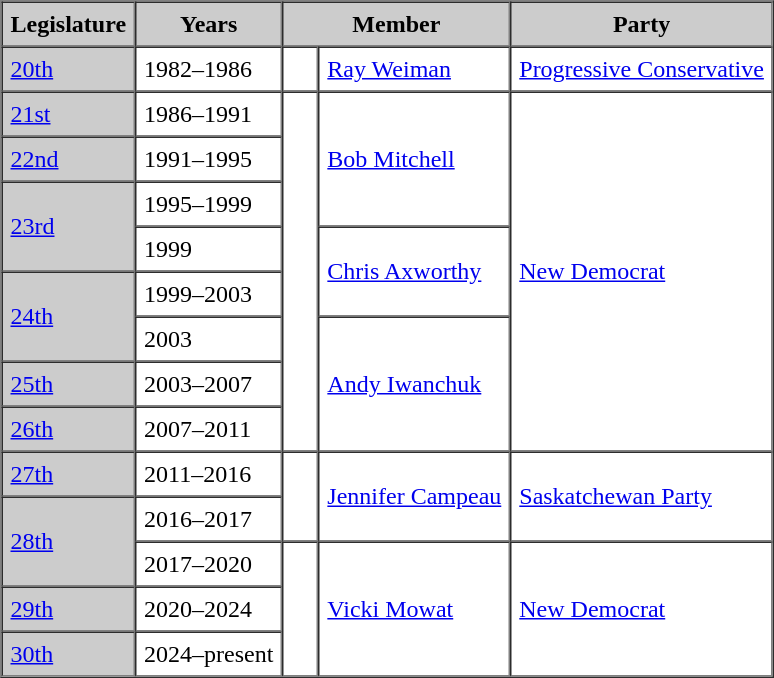<table border=1 cellpadding=5 cellspacing=0>
<tr bgcolor="CCCCCC">
<th>Legislature</th>
<th>Years</th>
<th colspan="2">Member</th>
<th>Party</th>
</tr>
<tr>
<td bgcolor="CCCCCC"><a href='#'>20th</a></td>
<td>1982–1986</td>
<td>   </td>
<td><a href='#'>Ray Weiman</a></td>
<td><a href='#'>Progressive Conservative</a></td>
</tr>
<tr>
<td bgcolor="CCCCCC"><a href='#'>21st</a></td>
<td>1986–1991</td>
<td rowspan="8" >   </td>
<td rowspan="3"><a href='#'>Bob Mitchell</a></td>
<td rowspan="8"><a href='#'>New Democrat</a></td>
</tr>
<tr>
<td bgcolor="CCCCCC"><a href='#'>22nd</a></td>
<td>1991–1995</td>
</tr>
<tr>
<td bgcolor="CCCCCC" rowspan="2"><a href='#'>23rd</a></td>
<td>1995–1999</td>
</tr>
<tr>
<td>1999</td>
<td rowspan="2"><a href='#'>Chris Axworthy</a></td>
</tr>
<tr>
<td bgcolor="CCCCCC" rowspan="2"><a href='#'>24th</a></td>
<td>1999–2003</td>
</tr>
<tr>
<td>2003</td>
<td rowspan="3"><a href='#'>Andy Iwanchuk</a></td>
</tr>
<tr>
<td bgcolor="CCCCCC"><a href='#'>25th</a></td>
<td>2003–2007</td>
</tr>
<tr>
<td bgcolor="CCCCCC"><a href='#'>26th</a></td>
<td>2007–2011</td>
</tr>
<tr>
<td bgcolor="CCCCCC"><a href='#'>27th</a></td>
<td>2011–2016</td>
<td rowspan="2" >   </td>
<td rowspan="2"><a href='#'>Jennifer Campeau</a></td>
<td rowspan="2"><a href='#'>Saskatchewan Party</a></td>
</tr>
<tr>
<td bgcolor="CCCCCC" rowspan="2"><a href='#'>28th</a></td>
<td>2016–2017</td>
</tr>
<tr>
<td>2017–2020</td>
<td rowspan="3" >   </td>
<td rowspan="3"><a href='#'>Vicki Mowat</a></td>
<td rowspan="3"><a href='#'>New Democrat</a></td>
</tr>
<tr>
<td bgcolor="CCCCCC"><a href='#'>29th</a></td>
<td>2020–2024</td>
</tr>
<tr>
<td bgcolor="CCCCCC"><a href='#'>30th</a></td>
<td>2024–present</td>
</tr>
</table>
